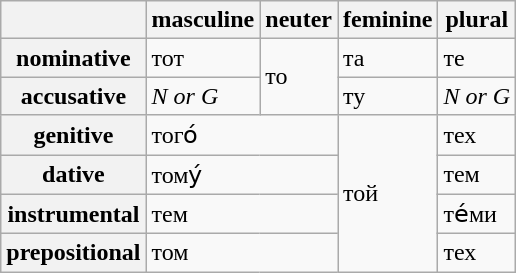<table class="wikitable" style="display: inline-table;">
<tr>
<th></th>
<th>masculine</th>
<th>neuter</th>
<th>feminine</th>
<th>plural</th>
</tr>
<tr>
<th>nominative</th>
<td>тот</td>
<td rowspan="2">то</td>
<td>та</td>
<td>те</td>
</tr>
<tr>
<th>accusative</th>
<td><em>N or G</em></td>
<td>ту</td>
<td><em>N or G</em></td>
</tr>
<tr>
<th>genitive</th>
<td colspan="2">того́</td>
<td rowspan="4">той</td>
<td>тех</td>
</tr>
<tr>
<th>dative</th>
<td colspan="2">тому́</td>
<td>тем</td>
</tr>
<tr>
<th>instrumental</th>
<td colspan="2">тем</td>
<td>те́ми</td>
</tr>
<tr>
<th>prepositional</th>
<td colspan="2">том</td>
<td>тех</td>
</tr>
</table>
